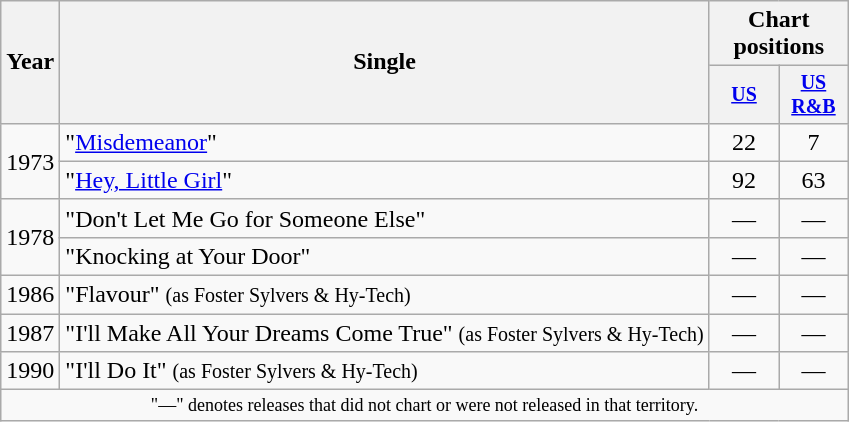<table class="wikitable" style="text-align:center;">
<tr>
<th rowspan="2">Year</th>
<th rowspan="2">Single</th>
<th colspan="2">Chart positions</th>
</tr>
<tr style="font-size:smaller;">
<th width="40"><a href='#'>US</a><br></th>
<th width="40"><a href='#'>US<br>R&B</a><br></th>
</tr>
<tr>
<td rowspan="2">1973</td>
<td align="left">"<a href='#'>Misdemeanor</a>"</td>
<td>22</td>
<td>7</td>
</tr>
<tr>
<td align="left">"<a href='#'>Hey, Little Girl</a>"</td>
<td>92</td>
<td>63</td>
</tr>
<tr>
<td rowspan="2">1978</td>
<td align="left">"Don't Let Me Go for Someone Else"</td>
<td>—</td>
<td>—</td>
</tr>
<tr>
<td align="left">"Knocking at Your Door"</td>
<td>—</td>
<td>—</td>
</tr>
<tr>
<td rowspan="1">1986</td>
<td align="left">"Flavour" <small>(as Foster Sylvers & Hy-Tech)</small></td>
<td>—</td>
<td>—</td>
</tr>
<tr>
<td rowspan="1">1987</td>
<td align="left">"I'll Make All Your Dreams Come True" <small>(as Foster Sylvers & Hy-Tech)</small></td>
<td>—</td>
<td>—</td>
</tr>
<tr>
<td rowspan="1">1990</td>
<td align="left">"I'll Do It" <small>(as Foster Sylvers & Hy-Tech)</small></td>
<td>—</td>
<td>—</td>
</tr>
<tr>
<td colspan="6" style="text-align:center; font-size:9pt;">"—" denotes releases that did not chart or were not released in that territory.</td>
</tr>
</table>
